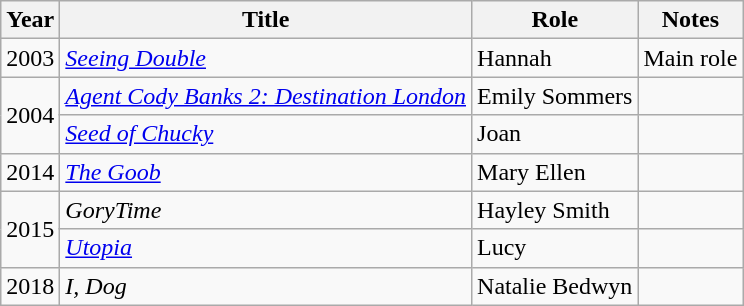<table class="wikitable sortable">
<tr>
<th>Year</th>
<th>Title</th>
<th>Role</th>
<th class="unsortable">Notes</th>
</tr>
<tr>
<td>2003</td>
<td><em><a href='#'>Seeing Double</a></em></td>
<td>Hannah</td>
<td>Main role</td>
</tr>
<tr>
<td rowspan=2>2004</td>
<td><em><a href='#'>Agent Cody Banks 2: Destination London</a></em></td>
<td>Emily Sommers</td>
<td></td>
</tr>
<tr>
<td><em><a href='#'>Seed of Chucky</a></em></td>
<td>Joan</td>
<td></td>
</tr>
<tr>
<td>2014</td>
<td><em><a href='#'>The Goob</a></em></td>
<td>Mary Ellen</td>
<td></td>
</tr>
<tr>
<td rowspan=2>2015</td>
<td><em>GoryTime</em></td>
<td>Hayley Smith</td>
<td></td>
</tr>
<tr>
<td><em><a href='#'>Utopia</a></em></td>
<td>Lucy</td>
<td></td>
</tr>
<tr>
<td>2018</td>
<td><em>I, Dog</em></td>
<td>Natalie Bedwyn</td>
<td></td>
</tr>
</table>
